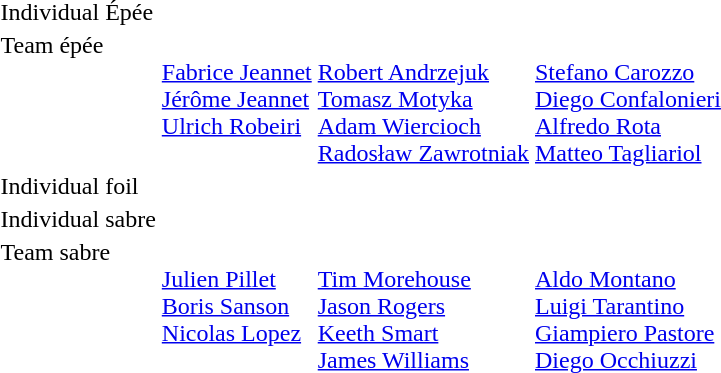<table>
<tr>
<td>Individual Épée <br></td>
<td></td>
<td></td>
<td></td>
</tr>
<tr valign="top">
<td>Team épée <br></td>
<td valign=top><br><a href='#'>Fabrice Jeannet</a><br><a href='#'>Jérôme Jeannet</a><br><a href='#'>Ulrich Robeiri</a></td>
<td valign=top><br><a href='#'>Robert Andrzejuk</a><br><a href='#'>Tomasz Motyka</a><br><a href='#'>Adam Wiercioch</a><br><a href='#'>Radosław Zawrotniak</a></td>
<td valign=top><br><a href='#'>Stefano Carozzo</a><br><a href='#'>Diego Confalonieri</a><br><a href='#'>Alfredo Rota</a><br><a href='#'>Matteo Tagliariol</a></td>
</tr>
<tr>
<td>Individual foil <br></td>
<td></td>
<td></td>
<td></td>
</tr>
<tr>
<td>Individual sabre <br></td>
<td></td>
<td></td>
<td></td>
</tr>
<tr valign="top">
<td>Team sabre <br></td>
<td valign=top><br><a href='#'>Julien Pillet</a><br><a href='#'>Boris Sanson</a><br><a href='#'>Nicolas Lopez</a></td>
<td valign=top><br><a href='#'>Tim Morehouse</a><br><a href='#'>Jason Rogers</a><br><a href='#'>Keeth Smart</a><br><a href='#'>James Williams</a></td>
<td valign=top><br><a href='#'>Aldo Montano</a><br><a href='#'>Luigi Tarantino</a><br><a href='#'>Giampiero Pastore</a><br><a href='#'>Diego Occhiuzzi</a></td>
</tr>
</table>
